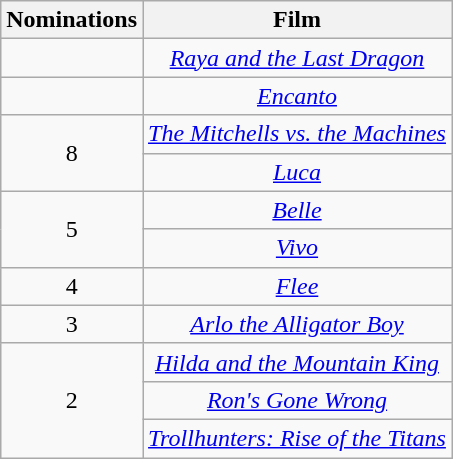<table class="wikitable" style="text-align: center">
<tr>
<th scope="col" width="55">Nominations</th>
<th scope="col" align="center">Film</th>
</tr>
<tr>
<td></td>
<td><em><a href='#'>Raya and the Last Dragon</a></em></td>
</tr>
<tr>
<td></td>
<td><em><a href='#'>Encanto</a></em></td>
</tr>
<tr>
<td rowspan=2 style="text-align:center">8</td>
<td><em><a href='#'>The Mitchells vs. the Machines</a></em></td>
</tr>
<tr>
<td><em><a href='#'>Luca</a></em></td>
</tr>
<tr>
<td rowspan=2 style="text-align:center">5</td>
<td><em><a href='#'>Belle</a></em></td>
</tr>
<tr>
<td><em><a href='#'>Vivo</a></em></td>
</tr>
<tr>
<td style="text-align:center">4</td>
<td><em><a href='#'>Flee</a></em></td>
</tr>
<tr>
<td style="text-align:center">3</td>
<td><em><a href='#'>Arlo the Alligator Boy</a></em></td>
</tr>
<tr>
<td rowspan=3 style="text-align:center">2</td>
<td><em><a href='#'>Hilda and the Mountain King</a></em></td>
</tr>
<tr>
<td><em><a href='#'>Ron's Gone Wrong</a></em></td>
</tr>
<tr>
<td><em><a href='#'>Trollhunters: Rise of the Titans</a></em></td>
</tr>
</table>
